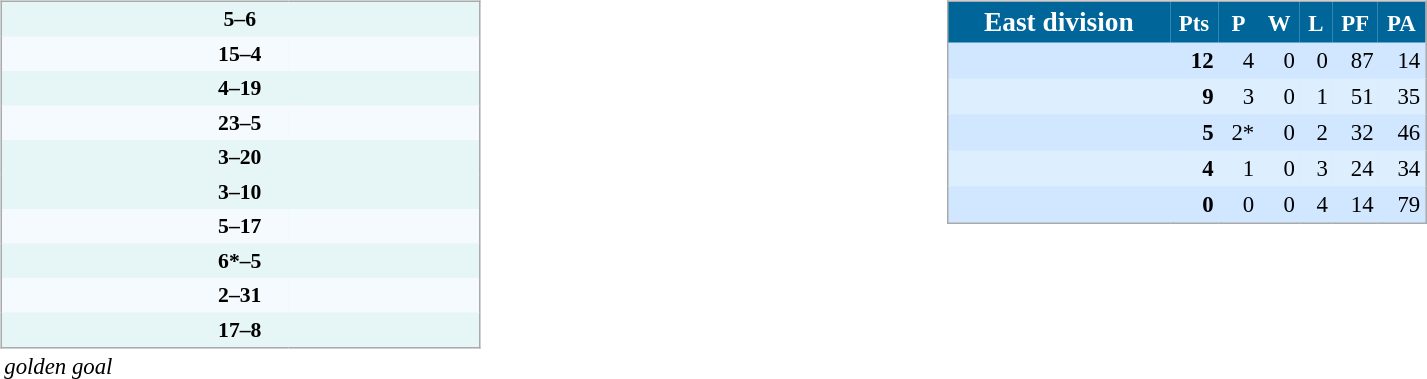<table width="100%" align=center>
<tr>
<td valign="top" width="50%"><br><table align=center cellpadding="3" cellspacing="0" style="background: #e6f6f6; border: 1px #aaa solid; border-collapse:collapse; font-size:95%;" width=320>
<tr style=font-size:95%>
<td width=85 align=right></td>
<td align=center width=40><strong>5–6</strong></td>
<td width=85></td>
</tr>
<tr bgcolor=#F5FAFF style=font-size:95%>
<td align=right></td>
<td align=center><strong>15–4</strong></td>
<td></td>
</tr>
<tr style=font-size:95%>
<td align=right></td>
<td align=center><strong>4–19</strong></td>
<td></td>
</tr>
<tr bgcolor=#F5FAFF style=font-size:95%>
<td align=right></td>
<td align=center><strong>23–5</strong></td>
<td></td>
</tr>
<tr style=font-size:95%>
<td align=right></td>
<td align=center><strong>3–20</strong></td>
<td></td>
</tr>
<tr style=font-size:95%>
<td align=right></td>
<td align=center><strong>3–10</strong></td>
<td></td>
</tr>
<tr bgcolor=#F5FAFF style=font-size:95%>
<td align=right></td>
<td align=center><strong>5–17</strong></td>
<td></td>
</tr>
<tr style=font-size:95%>
<td align=right></td>
<td align=center><strong>6*–5</strong></td>
<td></td>
</tr>
<tr bgcolor=#F5FAFF style=font-size:95%>
<td align=right></td>
<td align=center><strong>2–31</strong></td>
<td></td>
</tr>
<tr style=font-size:95%>
<td align=right></td>
<td align=center><strong>17–8</strong></td>
<td></td>
</tr>
</table>
<table align=center cellpadding="3" cellspacing="0" width=320>
<tr style=font-size:95%>
<td> <em>golden goal</em></td>
</tr>
</table>
</td>
<td valign="top" width="50%"><br><table align=center cellpadding="3" cellspacing="0" style="background: #D0E7FF; border: 1px #aaa solid; border-collapse: collapse; font-size: 95%;" width=320>
<tr bgcolor=#006699 style="color:white;">
<th width=34% style=font-size:120%><strong>East division</strong></th>
<th width=5%>Pts</th>
<th width=5%>P</th>
<th width=5%>W</th>
<th width=5%>L</th>
<th width=5%>PF</th>
<th width=5%>PA</th>
</tr>
<tr align=right>
<td align=left><strong></strong></td>
<td><strong>12</strong></td>
<td>4</td>
<td>0</td>
<td>0</td>
<td>87</td>
<td>14</td>
</tr>
<tr align=right bgcolor=#ddeeff>
<td align=left></td>
<td><strong>9</strong></td>
<td>3</td>
<td>0</td>
<td>1</td>
<td>51</td>
<td>35</td>
</tr>
<tr align=right>
<td align=left></td>
<td><strong>5</strong></td>
<td>2*</td>
<td>0</td>
<td>2</td>
<td>32</td>
<td>46</td>
</tr>
<tr align=right bgcolor=#ddeeff>
<td align=left></td>
<td><strong>4</strong></td>
<td>1</td>
<td>0</td>
<td>3</td>
<td>24</td>
<td>34</td>
</tr>
<tr align=right>
<td align=left></td>
<td><strong>0</strong></td>
<td>0</td>
<td>0</td>
<td>4</td>
<td>14</td>
<td>79</td>
</tr>
</table>
</td>
</tr>
</table>
